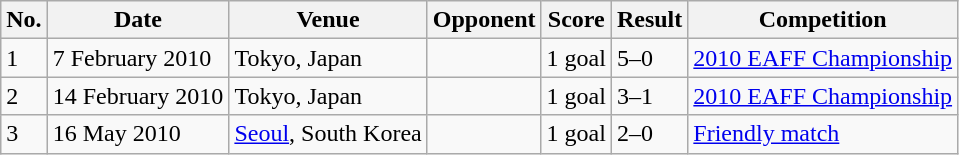<table class="wikitable">
<tr>
<th>No.</th>
<th>Date</th>
<th>Venue</th>
<th>Opponent</th>
<th>Score</th>
<th>Result</th>
<th>Competition</th>
</tr>
<tr>
<td>1</td>
<td>7 February 2010</td>
<td>Tokyo, Japan</td>
<td></td>
<td>1 goal</td>
<td>5–0</td>
<td><a href='#'>2010 EAFF Championship</a></td>
</tr>
<tr>
<td>2</td>
<td>14 February 2010</td>
<td>Tokyo, Japan</td>
<td></td>
<td>1 goal</td>
<td>3–1</td>
<td><a href='#'>2010 EAFF Championship</a></td>
</tr>
<tr>
<td>3</td>
<td>16 May 2010</td>
<td><a href='#'>Seoul</a>, South Korea</td>
<td></td>
<td>1 goal</td>
<td>2–0</td>
<td><a href='#'>Friendly match</a></td>
</tr>
</table>
